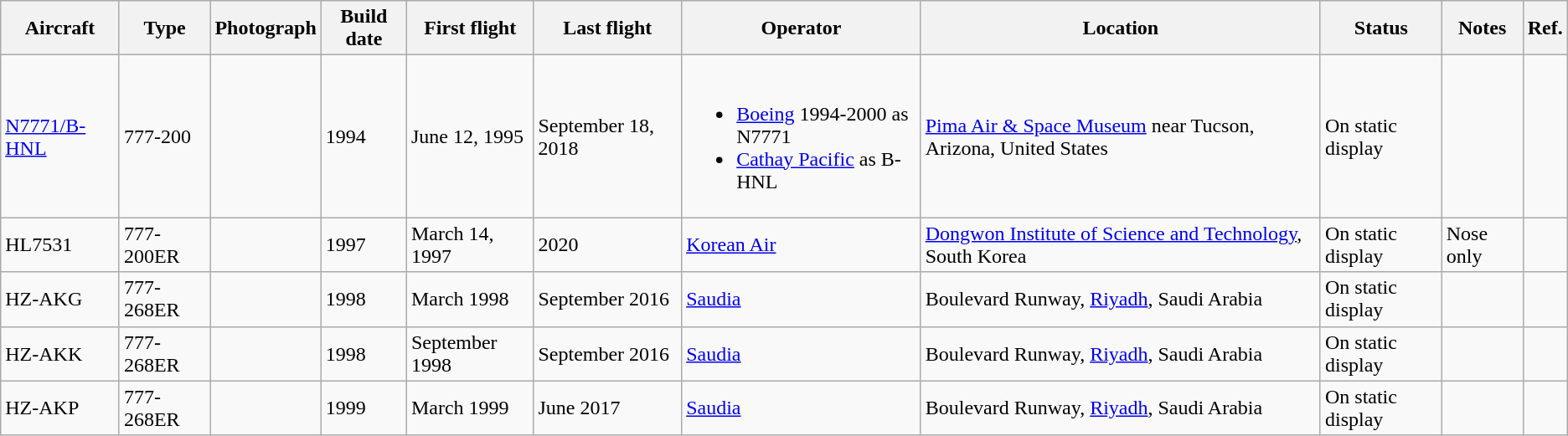<table class="wikitable">
<tr>
<th>Aircraft</th>
<th>Type</th>
<th>Photograph</th>
<th>Build date</th>
<th>First flight</th>
<th>Last flight</th>
<th>Operator</th>
<th>Location</th>
<th>Status</th>
<th>Notes</th>
<th>Ref.</th>
</tr>
<tr>
<td><a href='#'>N7771/B-HNL</a></td>
<td>777-200</td>
<td></td>
<td>1994</td>
<td>June 12, 1995</td>
<td>September 18, 2018</td>
<td><br><ul><li><a href='#'>Boeing</a> 1994-2000 as N7771</li><li><a href='#'>Cathay Pacific</a> as B-HNL</li></ul></td>
<td><a href='#'>Pima Air & Space Museum</a> near Tucson, Arizona, United States</td>
<td>On static display</td>
<td></td>
<td></td>
</tr>
<tr>
<td>HL7531</td>
<td>777-200ER</td>
<td></td>
<td>1997</td>
<td>March 14, 1997</td>
<td>2020</td>
<td><a href='#'>Korean Air</a></td>
<td><a href='#'>Dongwon Institute of Science and Technology</a>, South Korea</td>
<td>On static display</td>
<td>Nose only</td>
<td></td>
</tr>
<tr>
<td>HZ-AKG</td>
<td>777-268ER</td>
<td></td>
<td>1998</td>
<td>March 1998</td>
<td>September 2016</td>
<td><a href='#'>Saudia</a></td>
<td>Boulevard Runway, <a href='#'>Riyadh</a>, Saudi Arabia</td>
<td>On static display</td>
<td></td>
<td></td>
</tr>
<tr>
<td>HZ-AKK</td>
<td>777-268ER</td>
<td></td>
<td>1998</td>
<td>September 1998</td>
<td>September 2016</td>
<td><a href='#'>Saudia</a></td>
<td>Boulevard Runway, <a href='#'>Riyadh</a>, Saudi Arabia</td>
<td>On static display</td>
<td></td>
<td></td>
</tr>
<tr>
<td>HZ-AKP</td>
<td>777-268ER</td>
<td></td>
<td>1999</td>
<td>March 1999</td>
<td>June 2017</td>
<td><a href='#'>Saudia</a></td>
<td>Boulevard Runway, <a href='#'>Riyadh</a>, Saudi Arabia</td>
<td>On static display</td>
<td></td>
<td></td>
</tr>
</table>
